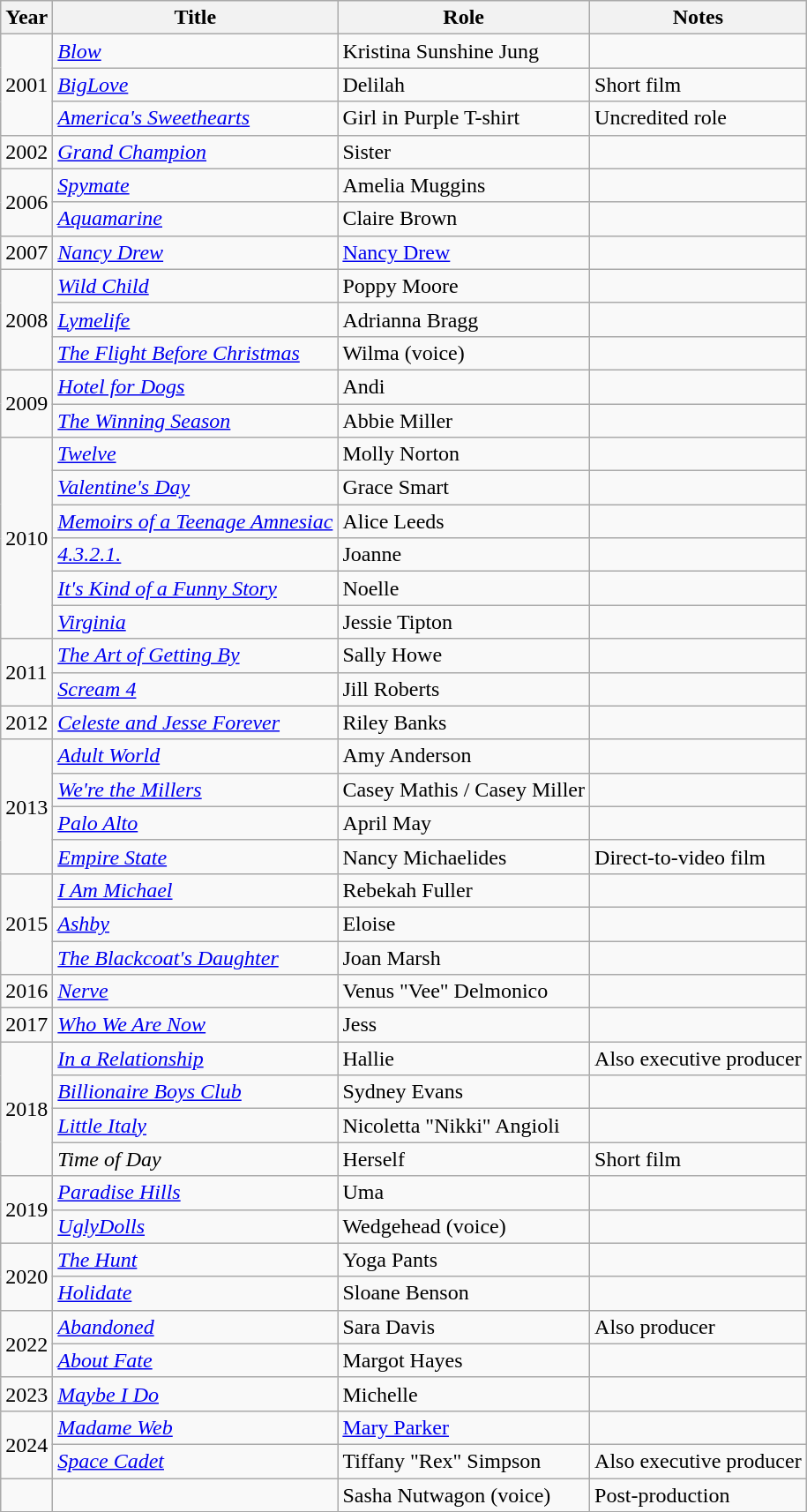<table class="wikitable sortable">
<tr>
<th scope="col">Year</th>
<th scope="col">Title</th>
<th scope="col">Role</th>
<th scope="col" class="unsortable">Notes</th>
</tr>
<tr>
<td rowspan="3">2001</td>
<td><em><a href='#'>Blow</a></em></td>
<td>Kristina Sunshine Jung</td>
<td></td>
</tr>
<tr>
<td><em><a href='#'>BigLove</a></em></td>
<td>Delilah</td>
<td>Short film</td>
</tr>
<tr>
<td><em><a href='#'>America's Sweethearts</a></em></td>
<td>Girl in Purple T-shirt</td>
<td>Uncredited role</td>
</tr>
<tr>
<td>2002</td>
<td><em><a href='#'>Grand Champion</a></em></td>
<td>Sister</td>
<td></td>
</tr>
<tr>
<td rowspan="2">2006</td>
<td><em><a href='#'>Spymate</a></em></td>
<td>Amelia Muggins</td>
<td></td>
</tr>
<tr>
<td><em><a href='#'>Aquamarine</a></em></td>
<td>Claire Brown</td>
<td></td>
</tr>
<tr>
<td>2007</td>
<td><em><a href='#'>Nancy Drew</a></em></td>
<td><a href='#'>Nancy Drew</a></td>
<td></td>
</tr>
<tr>
<td rowspan="3">2008</td>
<td><em><a href='#'>Wild Child</a></em></td>
<td>Poppy Moore</td>
<td></td>
</tr>
<tr>
<td><em><a href='#'>Lymelife</a></em></td>
<td>Adrianna Bragg</td>
<td></td>
</tr>
<tr>
<td><em><a href='#'>The Flight Before Christmas</a></em></td>
<td>Wilma (voice)</td>
<td></td>
</tr>
<tr>
<td rowspan="2">2009</td>
<td><em><a href='#'>Hotel for Dogs</a></em></td>
<td>Andi</td>
<td></td>
</tr>
<tr>
<td><em><a href='#'>The Winning Season</a></em></td>
<td>Abbie Miller</td>
<td></td>
</tr>
<tr>
<td rowspan="6">2010</td>
<td><em><a href='#'>Twelve</a></em></td>
<td>Molly Norton</td>
<td></td>
</tr>
<tr>
<td><em><a href='#'>Valentine's Day</a></em></td>
<td>Grace Smart</td>
<td></td>
</tr>
<tr>
<td><em><a href='#'>Memoirs of a Teenage Amnesiac</a></em></td>
<td>Alice Leeds</td>
<td></td>
</tr>
<tr>
<td><em><a href='#'>4.3.2.1.</a></em></td>
<td>Joanne</td>
<td></td>
</tr>
<tr>
<td><em><a href='#'>It's Kind of a Funny Story</a></em></td>
<td>Noelle</td>
<td></td>
</tr>
<tr>
<td><em><a href='#'>Virginia</a></em></td>
<td>Jessie Tipton</td>
<td></td>
</tr>
<tr>
<td rowspan="2">2011</td>
<td><em><a href='#'>The Art of Getting By</a></em></td>
<td>Sally Howe</td>
<td></td>
</tr>
<tr>
<td><em><a href='#'>Scream 4</a></em></td>
<td>Jill Roberts</td>
<td></td>
</tr>
<tr>
<td>2012</td>
<td><em><a href='#'>Celeste and Jesse Forever</a></em></td>
<td>Riley Banks</td>
<td></td>
</tr>
<tr>
<td rowspan="4">2013</td>
<td><em><a href='#'>Adult World</a></em></td>
<td>Amy Anderson</td>
<td></td>
</tr>
<tr>
<td><em><a href='#'>We're the Millers</a></em></td>
<td>Casey Mathis / Casey Miller</td>
<td></td>
</tr>
<tr>
<td><em><a href='#'>Palo Alto</a></em></td>
<td>April May</td>
<td></td>
</tr>
<tr>
<td><em><a href='#'>Empire State</a></em></td>
<td>Nancy Michaelides</td>
<td>Direct-to-video film</td>
</tr>
<tr>
<td rowspan="3">2015</td>
<td><em><a href='#'>I Am Michael</a></em></td>
<td>Rebekah Fuller</td>
<td></td>
</tr>
<tr>
<td><em><a href='#'>Ashby</a></em></td>
<td>Eloise</td>
<td></td>
</tr>
<tr>
<td><em><a href='#'>The Blackcoat's Daughter</a></em></td>
<td>Joan Marsh</td>
<td></td>
</tr>
<tr>
<td>2016</td>
<td><em><a href='#'>Nerve</a></em></td>
<td>Venus "Vee" Delmonico</td>
<td></td>
</tr>
<tr>
<td>2017</td>
<td><em><a href='#'>Who We Are Now</a></em></td>
<td>Jess</td>
<td></td>
</tr>
<tr>
<td rowspan="4">2018</td>
<td><em><a href='#'>In a Relationship</a></em></td>
<td>Hallie</td>
<td>Also executive producer</td>
</tr>
<tr>
<td><em><a href='#'>Billionaire Boys Club</a></em></td>
<td>Sydney Evans</td>
<td></td>
</tr>
<tr>
<td><em><a href='#'>Little Italy</a></em></td>
<td>Nicoletta "Nikki" Angioli</td>
<td></td>
</tr>
<tr>
<td><em>Time of Day</em></td>
<td>Herself</td>
<td>Short film</td>
</tr>
<tr>
<td rowspan="2">2019</td>
<td><em><a href='#'>Paradise Hills</a></em></td>
<td>Uma</td>
<td></td>
</tr>
<tr>
<td><em><a href='#'>UglyDolls</a></em></td>
<td>Wedgehead (voice)</td>
<td></td>
</tr>
<tr>
<td rowspan="2">2020</td>
<td><em><a href='#'>The Hunt</a></em></td>
<td>Yoga Pants</td>
<td></td>
</tr>
<tr>
<td><em><a href='#'>Holidate</a></em></td>
<td>Sloane Benson</td>
<td></td>
</tr>
<tr>
<td rowspan="2">2022</td>
<td><em><a href='#'>Abandoned</a></em></td>
<td>Sara Davis</td>
<td>Also producer</td>
</tr>
<tr>
<td><em><a href='#'>About Fate</a></em></td>
<td>Margot Hayes</td>
<td></td>
</tr>
<tr>
<td>2023</td>
<td><em><a href='#'>Maybe I Do</a></em></td>
<td>Michelle</td>
<td></td>
</tr>
<tr>
<td rowspan="2">2024</td>
<td><em><a href='#'>Madame Web</a></em></td>
<td><a href='#'>Mary Parker</a></td>
<td></td>
</tr>
<tr>
<td><em><a href='#'>Space Cadet</a></em></td>
<td>Tiffany "Rex" Simpson</td>
<td>Also executive producer</td>
</tr>
<tr>
<td></td>
<td></td>
<td>Sasha Nutwagon (voice)</td>
<td>Post-production</td>
</tr>
</table>
